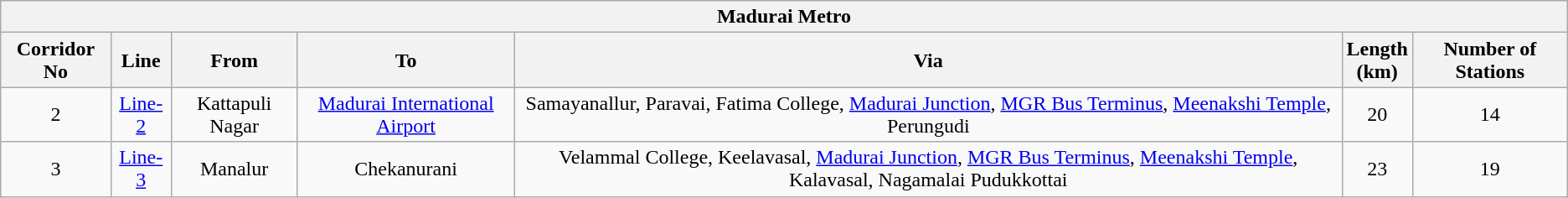<table class="wikitable sortable">
<tr>
<th colspan="7">Madurai Metro</th>
</tr>
<tr>
<th>Corridor No</th>
<th>Line</th>
<th>From</th>
<th>To</th>
<th>Via</th>
<th>Length<br>(km)</th>
<th>Number of Stations</th>
</tr>
<tr>
<td style="text-align:center;">2</td>
<td style="text-align:center;"><a href='#'>Line-2</a></td>
<td style="text-align:center;">Kattapuli Nagar</td>
<td style="text-align:center;"><a href='#'>Madurai International Airport</a></td>
<td style="text-align:center;">Samayanallur, Paravai, Fatima College, <a href='#'>Madurai Junction</a>, <a href='#'>MGR Bus Terminus</a>, <a href='#'>Meenakshi Temple</a>, Perungudi</td>
<td style="text-align:center;">20</td>
<td style="text-align:center;">14</td>
</tr>
<tr>
<td style="text-align:center;">3</td>
<td style="text-align:center;"><a href='#'>Line-3</a></td>
<td style="text-align:center;">Manalur</td>
<td style="text-align:center;">Chekanurani</td>
<td style="text-align:center;">Velammal College, Keelavasal, <a href='#'>Madurai Junction</a>, <a href='#'>MGR Bus Terminus</a>, <a href='#'>Meenakshi Temple</a>, Kalavasal, Nagamalai Pudukkottai</td>
<td style="text-align:center;">23</td>
<td style="text-align:center;">19</td>
</tr>
</table>
